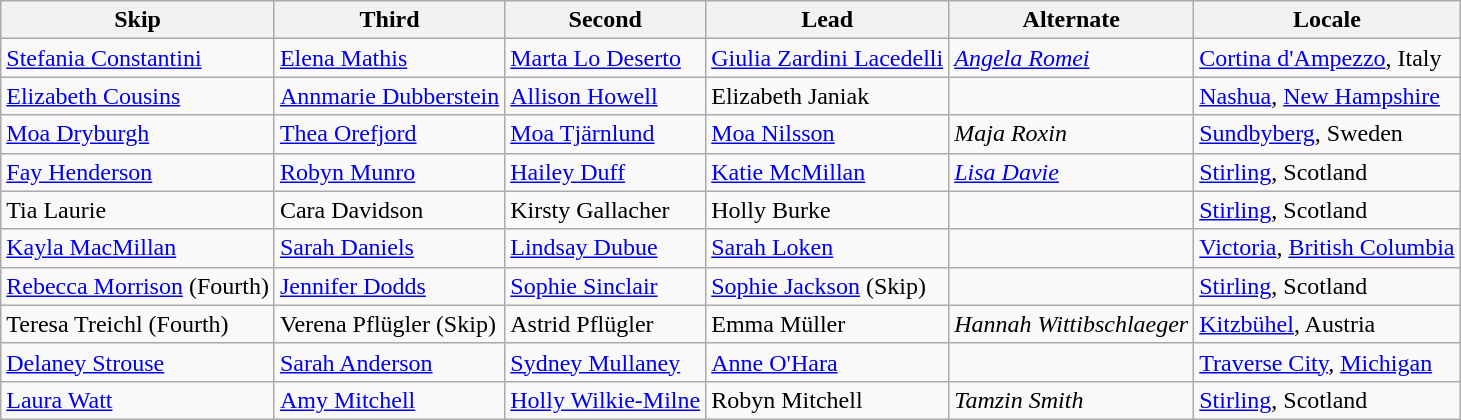<table class=wikitable>
<tr>
<th scope="col">Skip</th>
<th scope="col">Third</th>
<th scope="col">Second</th>
<th scope="col">Lead</th>
<th scope="col">Alternate</th>
<th scope="col">Locale</th>
</tr>
<tr>
<td><a href='#'>Stefania Constantini</a></td>
<td><a href='#'>Elena Mathis</a></td>
<td><a href='#'>Marta Lo Deserto</a></td>
<td><a href='#'>Giulia Zardini Lacedelli</a></td>
<td><em><a href='#'>Angela Romei</a></em></td>
<td> <a href='#'>Cortina d'Ampezzo</a>, Italy</td>
</tr>
<tr>
<td><a href='#'>Elizabeth Cousins</a></td>
<td><a href='#'>Annmarie Dubberstein</a></td>
<td><a href='#'>Allison Howell</a></td>
<td>Elizabeth Janiak</td>
<td></td>
<td> <a href='#'>Nashua</a>, <a href='#'>New Hampshire</a></td>
</tr>
<tr>
<td><a href='#'>Moa Dryburgh</a></td>
<td><a href='#'>Thea Orefjord</a></td>
<td><a href='#'>Moa Tjärnlund</a></td>
<td><a href='#'>Moa Nilsson</a></td>
<td><em>Maja Roxin</em></td>
<td> <a href='#'>Sundbyberg</a>, Sweden</td>
</tr>
<tr>
<td><a href='#'>Fay Henderson</a></td>
<td><a href='#'>Robyn Munro</a></td>
<td><a href='#'>Hailey Duff</a></td>
<td><a href='#'>Katie McMillan</a></td>
<td><em><a href='#'>Lisa Davie</a></em></td>
<td> <a href='#'>Stirling</a>, Scotland</td>
</tr>
<tr>
<td>Tia Laurie</td>
<td>Cara Davidson</td>
<td>Kirsty Gallacher</td>
<td>Holly Burke</td>
<td></td>
<td> <a href='#'>Stirling</a>, Scotland</td>
</tr>
<tr>
<td><a href='#'>Kayla MacMillan</a></td>
<td><a href='#'>Sarah Daniels</a></td>
<td><a href='#'>Lindsay Dubue</a></td>
<td><a href='#'>Sarah Loken</a></td>
<td></td>
<td> <a href='#'>Victoria</a>, <a href='#'>British Columbia</a></td>
</tr>
<tr>
<td><a href='#'>Rebecca Morrison</a> (Fourth)</td>
<td><a href='#'>Jennifer Dodds</a></td>
<td><a href='#'>Sophie Sinclair</a></td>
<td><a href='#'>Sophie Jackson</a> (Skip)</td>
<td></td>
<td> <a href='#'>Stirling</a>, Scotland</td>
</tr>
<tr>
<td>Teresa Treichl (Fourth)</td>
<td>Verena Pflügler (Skip)</td>
<td>Astrid Pflügler</td>
<td>Emma Müller</td>
<td><em>Hannah Wittibschlaeger</em></td>
<td> <a href='#'>Kitzbühel</a>, Austria</td>
</tr>
<tr>
<td><a href='#'>Delaney Strouse</a></td>
<td><a href='#'>Sarah Anderson</a></td>
<td><a href='#'>Sydney Mullaney</a></td>
<td><a href='#'>Anne O'Hara</a></td>
<td></td>
<td> <a href='#'>Traverse City</a>, <a href='#'>Michigan</a></td>
</tr>
<tr>
<td><a href='#'>Laura Watt</a></td>
<td><a href='#'>Amy Mitchell</a></td>
<td><a href='#'>Holly Wilkie-Milne</a></td>
<td>Robyn Mitchell</td>
<td><em>Tamzin Smith</em></td>
<td> <a href='#'>Stirling</a>, Scotland</td>
</tr>
</table>
